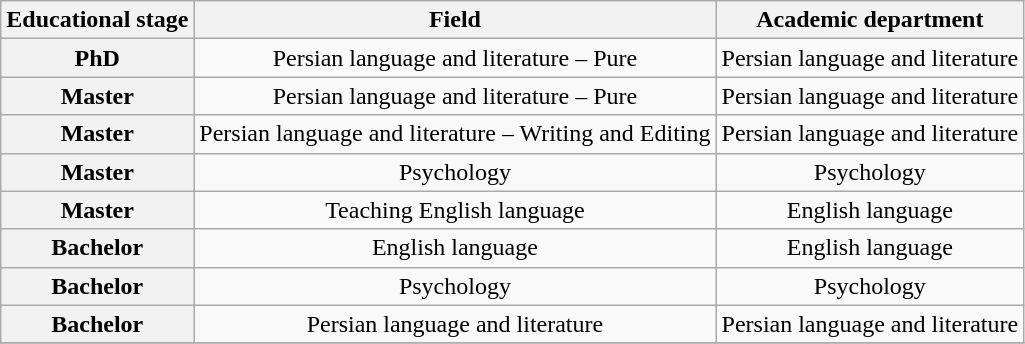<table class="wikitable" style="text-align: center;">
<tr>
<th rowspan=1>Educational stage</th>
<th rowspan=1>Field</th>
<th rowspan=1>Academic department</th>
</tr>
<tr>
<th>PhD</th>
<td>Persian language and literature – Pure</td>
<td>Persian language and literature</td>
</tr>
<tr>
<th>Master</th>
<td>Persian language and literature – Pure</td>
<td>Persian language and literature</td>
</tr>
<tr>
<th>Master</th>
<td>Persian language and literature – Writing and Editing</td>
<td>Persian language and literature</td>
</tr>
<tr>
<th>Master</th>
<td>Psychology</td>
<td>Psychology</td>
</tr>
<tr>
<th>Master</th>
<td>Teaching English language</td>
<td>English language</td>
</tr>
<tr>
<th>Bachelor</th>
<td>English language</td>
<td>English language</td>
</tr>
<tr>
<th>Bachelor</th>
<td>Psychology</td>
<td>Psychology</td>
</tr>
<tr>
<th>Bachelor</th>
<td>Persian language and literature</td>
<td>Persian language and literature</td>
</tr>
<tr>
</tr>
</table>
